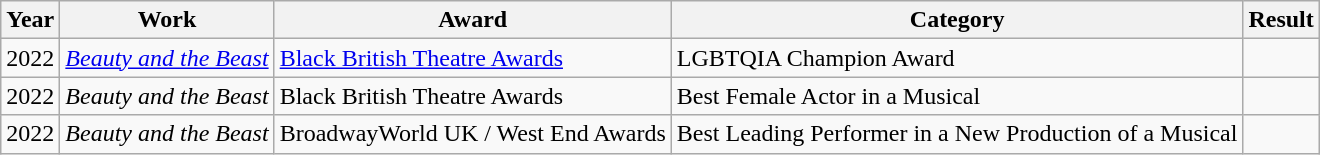<table class="wikitable sortable">
<tr>
<th>Year</th>
<th>Work</th>
<th>Award</th>
<th>Category</th>
<th>Result</th>
</tr>
<tr>
<td>2022</td>
<td><em><a href='#'>Beauty and the Beast</a></em></td>
<td><a href='#'>Black British Theatre Awards</a></td>
<td>LGBTQIA Champion Award</td>
<td></td>
</tr>
<tr>
<td>2022</td>
<td><em>Beauty and the Beast</em></td>
<td>Black British Theatre Awards</td>
<td>Best Female Actor in a Musical</td>
<td></td>
</tr>
<tr>
<td>2022</td>
<td><em>Beauty and the Beast</em></td>
<td>BroadwayWorld UK / West End Awards</td>
<td>Best Leading Performer in a New Production of a Musical</td>
<td></td>
</tr>
</table>
